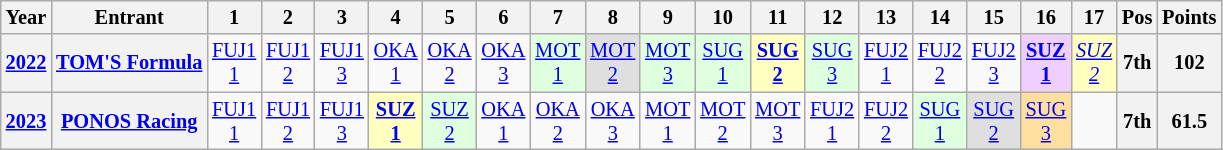<table class="wikitable" style="text-align:center; font-size:85%">
<tr>
<th>Year</th>
<th>Entrant</th>
<th>1</th>
<th>2</th>
<th>3</th>
<th>4</th>
<th>5</th>
<th>6</th>
<th>7</th>
<th>8</th>
<th>9</th>
<th>10</th>
<th>11</th>
<th>12</th>
<th>13</th>
<th>14</th>
<th>15</th>
<th>16</th>
<th>17</th>
<th>Pos</th>
<th>Points</th>
</tr>
<tr>
<th><a href='#'>2022</a></th>
<th><a href='#'>TOM'S Formula</a></th>
<td style="background:#"><a href='#'>FUJ1<br>1</a><br></td>
<td style="background:#"><a href='#'>FUJ1<br>2</a><br></td>
<td style="background:#"><a href='#'>FUJ1<br>3</a><br></td>
<td style="background:#"><a href='#'>OKA<br>1</a><br></td>
<td style="background:#"><a href='#'>OKA<br>2</a><br></td>
<td style="background:#"><a href='#'>OKA<br>3</a><br></td>
<td style="background:#DFFFDF;"><a href='#'>MOT<br>1</a><br></td>
<td style="background:#DFDFDF;"><a href='#'>MOT<br>2</a><br></td>
<td style="background:#DFFFDF"><a href='#'>MOT<br>3</a><br></td>
<td style="background:#DFFFDF"><a href='#'>SUG<br>1</a><br></td>
<td style="background:#FFFFBF"><strong><a href='#'>SUG<br>2</a></strong><br></td>
<td style="background:#DFFFDF"><a href='#'>SUG<br>3</a><br></td>
<td style="background:#"><a href='#'>FUJ2<br>1</a><br></td>
<td style="background:#"><a href='#'>FUJ2<br>2</a><br></td>
<td style="background:#"><a href='#'>FUJ2<br>3</a><br></td>
<td style="background:#EFCFFF;"><strong><a href='#'>SUZ<br>1</a></strong><br></td>
<td style="background:#FFFFBF;"><em><a href='#'>SUZ<br>2</a><br></em></td>
<th>7th</th>
<th>102</th>
</tr>
<tr>
<th><a href='#'>2023</a></th>
<th nowrap><a href='#'>PONOS Racing</a></th>
<td style="background:#;"><a href='#'>FUJ1<br>1</a></td>
<td style="background:#;"><a href='#'>FUJ1<br>2</a></td>
<td style="background:#;"><a href='#'>FUJ1<br>3</a></td>
<td style="background:#FFFFBF;"><strong><a href='#'>SUZ<br>1</a></strong><br></td>
<td style="background:#DFFFDF;"><a href='#'>SUZ<br>2</a><br></td>
<td style="background:#;"><a href='#'>OKA<br>1</a></td>
<td style="background:#;"><a href='#'>OKA<br>2</a></td>
<td style="background:#;"><a href='#'>OKA<br>3</a></td>
<td style="background:#;"><a href='#'>MOT<br>1</a></td>
<td style="background:#;"><a href='#'>MOT<br>2</a></td>
<td style="background:#;"><a href='#'>MOT<br>3</a></td>
<td style="background:#;"><a href='#'>FUJ2<br>1</a></td>
<td style="background:#;"><a href='#'>FUJ2<br>2</a></td>
<td style="background:#DFFFDF;"><a href='#'>SUG<br>1</a><br></td>
<td style="background:#DFDFDF;"><a href='#'>SUG<br>2</a><br></td>
<td style="background:#FFDF9F;"><a href='#'>SUG<br>3</a><br></td>
<td></td>
<th>7th</th>
<th>61.5</th>
</tr>
</table>
